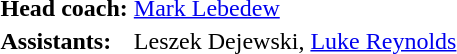<table>
<tr>
<td><strong>Head coach:</strong></td>
<td> <a href='#'>Mark Lebedew</a></td>
</tr>
<tr>
<td><strong>Assistants:</strong></td>
<td> Leszek Dejewski,  <a href='#'>Luke Reynolds</a></td>
</tr>
<tr>
</tr>
</table>
